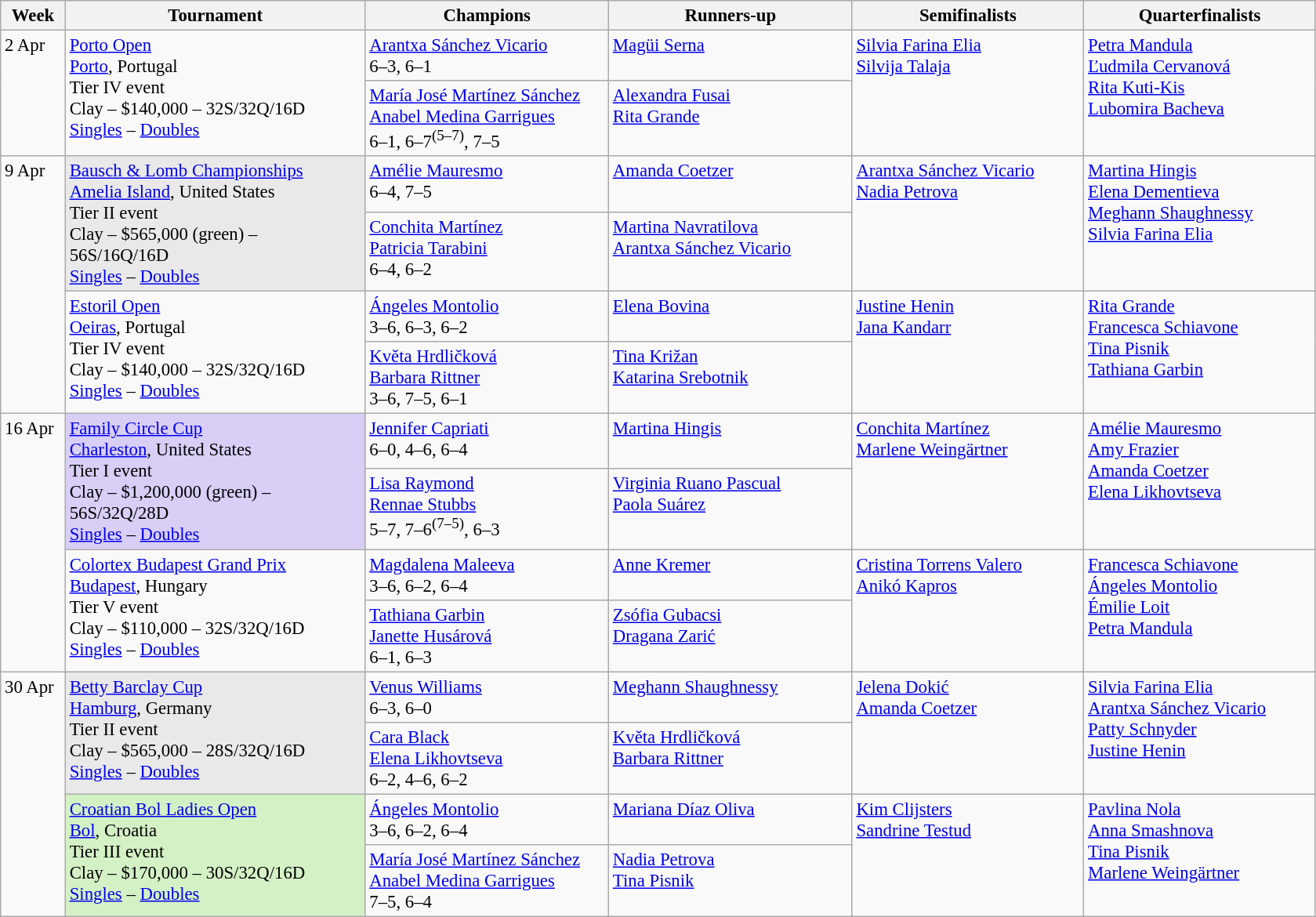<table class=wikitable style=font-size:95%>
<tr>
<th style="width:48px;">Week</th>
<th style="width:248px;">Tournament</th>
<th style="width:200px;">Champions</th>
<th style="width:200px;">Runners-up</th>
<th style="width:190px;">Semifinalists</th>
<th style="width:190px;">Quarterfinalists</th>
</tr>
<tr valign="top">
<td rowspan=2>2 Apr</td>
<td rowspan=2><a href='#'>Porto Open</a><br> <a href='#'>Porto</a>, Portugal <br>Tier IV event <br> Clay – $140,000 – 32S/32Q/16D<br><a href='#'>Singles</a> – <a href='#'>Doubles</a></td>
<td> <a href='#'>Arantxa Sánchez Vicario</a>  <br> 6–3, 6–1</td>
<td> <a href='#'>Magüi Serna</a></td>
<td rowspan=2> <a href='#'>Silvia Farina Elia</a><br> <a href='#'>Silvija Talaja</a></td>
<td rowspan=2> <a href='#'>Petra Mandula</a>  <br>  <a href='#'>Ľudmila Cervanová</a> <br> <a href='#'>Rita Kuti-Kis</a><br>   <a href='#'>Lubomira Bacheva</a></td>
</tr>
<tr valign="top">
<td> <a href='#'>María José Martínez Sánchez</a> <br>  <a href='#'>Anabel Medina Garrigues</a> <br>6–1, 6–7<sup>(5–7)</sup>, 7–5</td>
<td> <a href='#'>Alexandra Fusai</a> <br>  <a href='#'>Rita Grande</a></td>
</tr>
<tr valign="top">
<td rowspan=4>9 Apr</td>
<td rowspan=2 style="background:#e9e9e9;"><a href='#'>Bausch & Lomb Championships</a><br> <a href='#'>Amelia Island</a>, United States <br>Tier II event <br> Clay – $565,000 (green) – 56S/16Q/16D<br><a href='#'>Singles</a> – <a href='#'>Doubles</a></td>
<td> <a href='#'>Amélie Mauresmo</a>  <br> 6–4, 7–5</td>
<td> <a href='#'>Amanda Coetzer</a></td>
<td rowspan=2> <a href='#'>Arantxa Sánchez Vicario</a><br> <a href='#'>Nadia Petrova</a></td>
<td rowspan=2> <a href='#'>Martina Hingis</a>  <br>  <a href='#'>Elena Dementieva</a> <br> <a href='#'>Meghann Shaughnessy</a><br>   <a href='#'>Silvia Farina Elia</a></td>
</tr>
<tr valign="top">
<td> <a href='#'>Conchita Martínez</a> <br>  <a href='#'>Patricia Tarabini</a> <br>6–4, 6–2</td>
<td> <a href='#'>Martina Navratilova</a> <br>  <a href='#'>Arantxa Sánchez Vicario</a></td>
</tr>
<tr valign="top">
<td rowspan=2><a href='#'>Estoril Open</a><br> <a href='#'>Oeiras</a>, Portugal <br>Tier IV event <br> Clay – $140,000 – 32S/32Q/16D<br><a href='#'>Singles</a> – <a href='#'>Doubles</a></td>
<td> <a href='#'>Ángeles Montolio</a> <br> 3–6, 6–3, 6–2</td>
<td> <a href='#'>Elena Bovina</a></td>
<td rowspan=2> <a href='#'>Justine Henin</a><br> <a href='#'>Jana Kandarr</a></td>
<td rowspan=2> <a href='#'>Rita Grande</a>  <br>  <a href='#'>Francesca Schiavone</a> <br> <a href='#'>Tina Pisnik</a><br>   <a href='#'>Tathiana Garbin</a></td>
</tr>
<tr valign="top">
<td> <a href='#'>Květa Hrdličková</a> <br>  <a href='#'>Barbara Rittner</a> <br>3–6, 7–5, 6–1</td>
<td> <a href='#'>Tina Križan</a> <br>  <a href='#'>Katarina Srebotnik</a></td>
</tr>
<tr valign="top">
<td rowspan=4>16 Apr</td>
<td rowspan=2 bgcolor=#d8cef6><a href='#'>Family Circle Cup</a><br> <a href='#'>Charleston</a>, United States <br>Tier I event <br> Clay – $1,200,000 (green) – 56S/32Q/28D<br><a href='#'>Singles</a> – <a href='#'>Doubles</a></td>
<td> <a href='#'>Jennifer Capriati</a>  <br> 6–0, 4–6, 6–4</td>
<td> <a href='#'>Martina Hingis</a></td>
<td rowspan=2> <a href='#'>Conchita Martínez</a><br> <a href='#'>Marlene Weingärtner</a></td>
<td rowspan=2> <a href='#'>Amélie Mauresmo</a>  <br>  <a href='#'>Amy Frazier</a> <br> <a href='#'>Amanda Coetzer</a><br>   <a href='#'>Elena Likhovtseva</a></td>
</tr>
<tr valign="top">
<td> <a href='#'>Lisa Raymond</a> <br>  <a href='#'>Rennae Stubbs</a> <br>5–7, 7–6<sup>(7–5)</sup>, 6–3</td>
<td> <a href='#'>Virginia Ruano Pascual</a> <br>  <a href='#'>Paola Suárez</a></td>
</tr>
<tr valign="top">
<td rowspan=2><a href='#'>Colortex Budapest Grand Prix</a><br> <a href='#'>Budapest</a>, Hungary <br>Tier V event <br> Clay – $110,000 – 32S/32Q/16D<br><a href='#'>Singles</a> – <a href='#'>Doubles</a></td>
<td> <a href='#'>Magdalena Maleeva</a>  <br> 3–6, 6–2, 6–4</td>
<td> <a href='#'>Anne Kremer</a></td>
<td rowspan=2> <a href='#'>Cristina Torrens Valero</a><br> <a href='#'>Anikó Kapros</a></td>
<td rowspan=2> <a href='#'>Francesca Schiavone</a>  <br>  <a href='#'>Ángeles Montolio</a> <br> <a href='#'>Émilie Loit</a><br>   <a href='#'>Petra Mandula</a></td>
</tr>
<tr valign="top">
<td> <a href='#'>Tathiana Garbin</a> <br>  <a href='#'>Janette Husárová</a> <br>6–1, 6–3</td>
<td> <a href='#'>Zsófia Gubacsi</a> <br>  <a href='#'>Dragana Zarić</a></td>
</tr>
<tr valign="top">
<td rowspan=4>30 Apr</td>
<td rowspan=2 style="background:#e9e9e9;"><a href='#'>Betty Barclay Cup</a><br> <a href='#'>Hamburg</a>, Germany <br>Tier II event <br> Clay – $565,000 – 28S/32Q/16D<br><a href='#'>Singles</a> – <a href='#'>Doubles</a></td>
<td> <a href='#'>Venus Williams</a>  <br> 6–3, 6–0</td>
<td> <a href='#'>Meghann Shaughnessy</a></td>
<td rowspan=2> <a href='#'>Jelena Dokić</a><br> <a href='#'>Amanda Coetzer</a></td>
<td rowspan=2> <a href='#'>Silvia Farina Elia</a>  <br>  <a href='#'>Arantxa Sánchez Vicario</a> <br> <a href='#'>Patty Schnyder</a><br>   <a href='#'>Justine Henin</a></td>
</tr>
<tr valign="top">
<td> <a href='#'>Cara Black</a> <br>  <a href='#'>Elena Likhovtseva</a> <br>6–2, 4–6, 6–2</td>
<td> <a href='#'>Květa Hrdličková</a> <br>  <a href='#'>Barbara Rittner</a></td>
</tr>
<tr valign="top">
<td rowspan=2 bgcolor=#D4F1C5><a href='#'>Croatian Bol Ladies Open</a><br> <a href='#'>Bol</a>, Croatia <br>Tier III event <br> Clay – $170,000 – 30S/32Q/16D<br><a href='#'>Singles</a> – <a href='#'>Doubles</a></td>
<td> <a href='#'>Ángeles Montolio</a>  <br> 3–6, 6–2, 6–4</td>
<td> <a href='#'>Mariana Díaz Oliva</a></td>
<td rowspan=2> <a href='#'>Kim Clijsters</a><br> <a href='#'>Sandrine Testud</a></td>
<td rowspan=2> <a href='#'>Pavlina Nola</a>  <br>  <a href='#'>Anna Smashnova</a> <br> <a href='#'>Tina Pisnik</a><br>   <a href='#'>Marlene Weingärtner</a></td>
</tr>
<tr valign="top">
<td> <a href='#'>María José Martínez Sánchez</a> <br>  <a href='#'>Anabel Medina Garrigues</a> <br>7–5, 6–4</td>
<td> <a href='#'>Nadia Petrova</a> <br>  <a href='#'>Tina Pisnik</a></td>
</tr>
</table>
